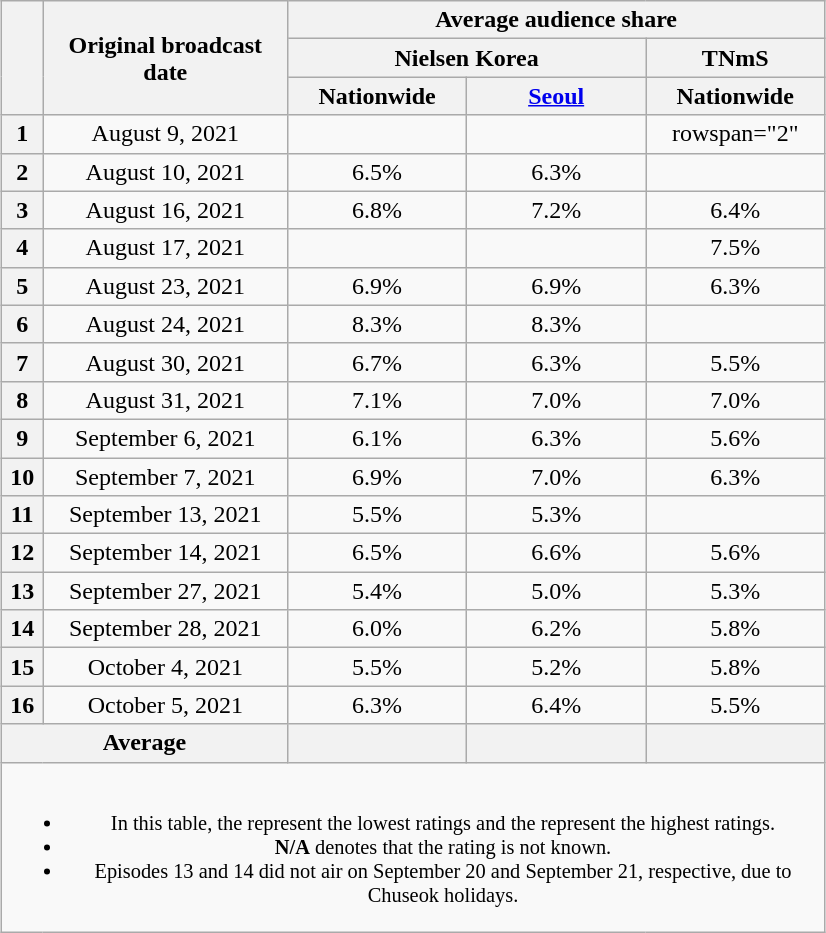<table class="wikitable" style="text-align:center; max-width:550px; margin-left: auto; margin-right: auto">
<tr>
<th rowspan="3"></th>
<th rowspan="3">Original broadcast date</th>
<th colspan="3">Average audience share</th>
</tr>
<tr>
<th colspan="2">Nielsen Korea</th>
<th>TNmS</th>
</tr>
<tr>
<th style="width:7em">Nationwide</th>
<th style="width:7em"><a href='#'>Seoul</a></th>
<th style="width:7em">Nationwide</th>
</tr>
<tr>
<th>1</th>
<td>August 9, 2021</td>
<td><strong></strong> </td>
<td><strong></strong> </td>
<td>rowspan="2" </td>
</tr>
<tr>
<th>2</th>
<td>August 10, 2021</td>
<td>6.5% </td>
<td>6.3% </td>
</tr>
<tr>
<th>3</th>
<td>August 16, 2021</td>
<td>6.8% </td>
<td>7.2% </td>
<td>6.4% </td>
</tr>
<tr>
<th>4</th>
<td>August 17, 2021</td>
<td><strong></strong> </td>
<td><strong></strong> </td>
<td>7.5% </td>
</tr>
<tr>
<th>5</th>
<td>August 23, 2021</td>
<td>6.9% </td>
<td>6.9% </td>
<td>6.3% </td>
</tr>
<tr>
<th>6</th>
<td>August 24, 2021</td>
<td>8.3% </td>
<td>8.3% </td>
<td><strong></strong> </td>
</tr>
<tr>
<th>7</th>
<td>August 30, 2021</td>
<td>6.7% </td>
<td>6.3% </td>
<td>5.5% </td>
</tr>
<tr>
<th>8</th>
<td>August 31, 2021</td>
<td>7.1% </td>
<td>7.0% </td>
<td>7.0% </td>
</tr>
<tr>
<th>9</th>
<td>September 6, 2021</td>
<td>6.1% </td>
<td>6.3% </td>
<td>5.6% </td>
</tr>
<tr>
<th>10</th>
<td>September 7, 2021</td>
<td>6.9% </td>
<td>7.0% </td>
<td>6.3% </td>
</tr>
<tr>
<th>11</th>
<td>September 13, 2021</td>
<td>5.5% </td>
<td>5.3% </td>
<td><strong></strong> </td>
</tr>
<tr>
<th>12</th>
<td>September 14, 2021</td>
<td>6.5% </td>
<td>6.6% </td>
<td>5.6% </td>
</tr>
<tr>
<th>13</th>
<td>September 27, 2021</td>
<td>5.4% </td>
<td>5.0% </td>
<td>5.3% </td>
</tr>
<tr>
<th>14</th>
<td>September 28, 2021</td>
<td>6.0% </td>
<td>6.2% </td>
<td>5.8% </td>
</tr>
<tr>
<th>15</th>
<td>October 4, 2021</td>
<td>5.5% </td>
<td>5.2% </td>
<td>5.8% </td>
</tr>
<tr>
<th>16</th>
<td>October 5, 2021</td>
<td>6.3% </td>
<td>6.4% </td>
<td>5.5% </td>
</tr>
<tr>
<th colspan="2">Average</th>
<th></th>
<th></th>
<th></th>
</tr>
<tr>
<td colspan="5" style="font-size:85%"><br><ul><li>In this table, the <strong></strong> represent the lowest ratings and the <strong></strong> represent the highest ratings.</li><li><strong>N/A</strong> denotes that the rating is not known.</li><li> Episodes 13 and 14 did not air on September 20 and September 21, respective, due to Chuseok holidays.</li></ul></td>
</tr>
</table>
